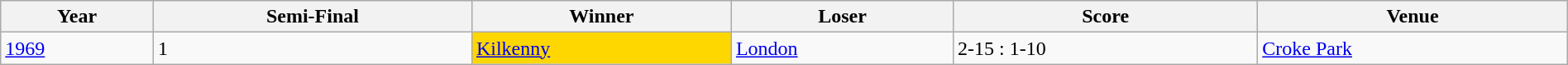<table class="wikitable" width=100%>
<tr>
<th>Year</th>
<th>Semi-Final</th>
<th>Winner</th>
<th>Loser</th>
<th>Score</th>
<th>Venue</th>
</tr>
<tr>
<td rowspan=1><a href='#'>1969</a></td>
<td>1</td>
<td style="background-color:#FFD700"><a href='#'>Kilkenny</a></td>
<td><a href='#'>London</a></td>
<td>2-15 : 1-10</td>
<td><a href='#'>Croke Park</a></td>
</tr>
</table>
